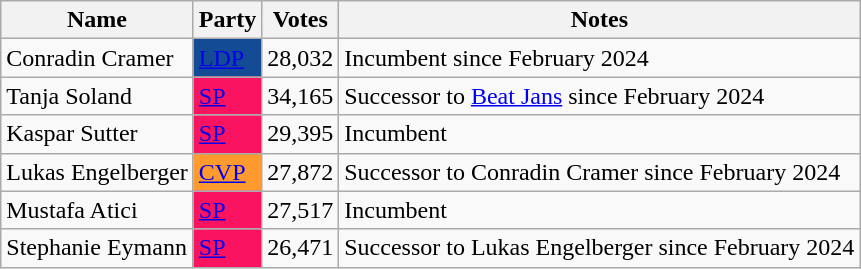<table class="wikitable">
<tr>
<th>Name</th>
<th>Party</th>
<th>Votes</th>
<th>Notes</th>
</tr>
<tr>
<td>Conradin Cramer</td>
<td style="background:#134B94; width:30px;"><a href='#'><span>LDP</span></a></td>
<td>28,032</td>
<td>Incumbent since February 2024</td>
</tr>
<tr>
<td>Tanja Soland</td>
<td style="background:#FA1360; width:30px;"><a href='#'><span>SP</span></a></td>
<td>34,165</td>
<td>Successor to <a href='#'>Beat Jans</a> since February 2024</td>
</tr>
<tr>
<td>Kaspar Sutter</td>
<td style="background:#FA1360; width:30px;"><a href='#'><span>SP</span></a></td>
<td>29,395</td>
<td>Incumbent</td>
</tr>
<tr>
<td>Lukas Engelberger</td>
<td style="background:#FE9A2E; width:30px;"><a href='#'><span>CVP</span></a></td>
<td>27,872</td>
<td>Successor to Conradin Cramer since February 2024</td>
</tr>
<tr>
<td>Mustafa Atici</td>
<td style="background:#FA1360; width:30px;"><a href='#'><span>SP</span></a></td>
<td>27,517</td>
<td>Incumbent</td>
</tr>
<tr>
<td>Stephanie Eymann</td>
<td style="background:#FA1360; width:30px;"><a href='#'><span>SP</span></a></td>
<td>26,471</td>
<td>Successor to Lukas Engelberger since February 2024</td>
</tr>
</table>
